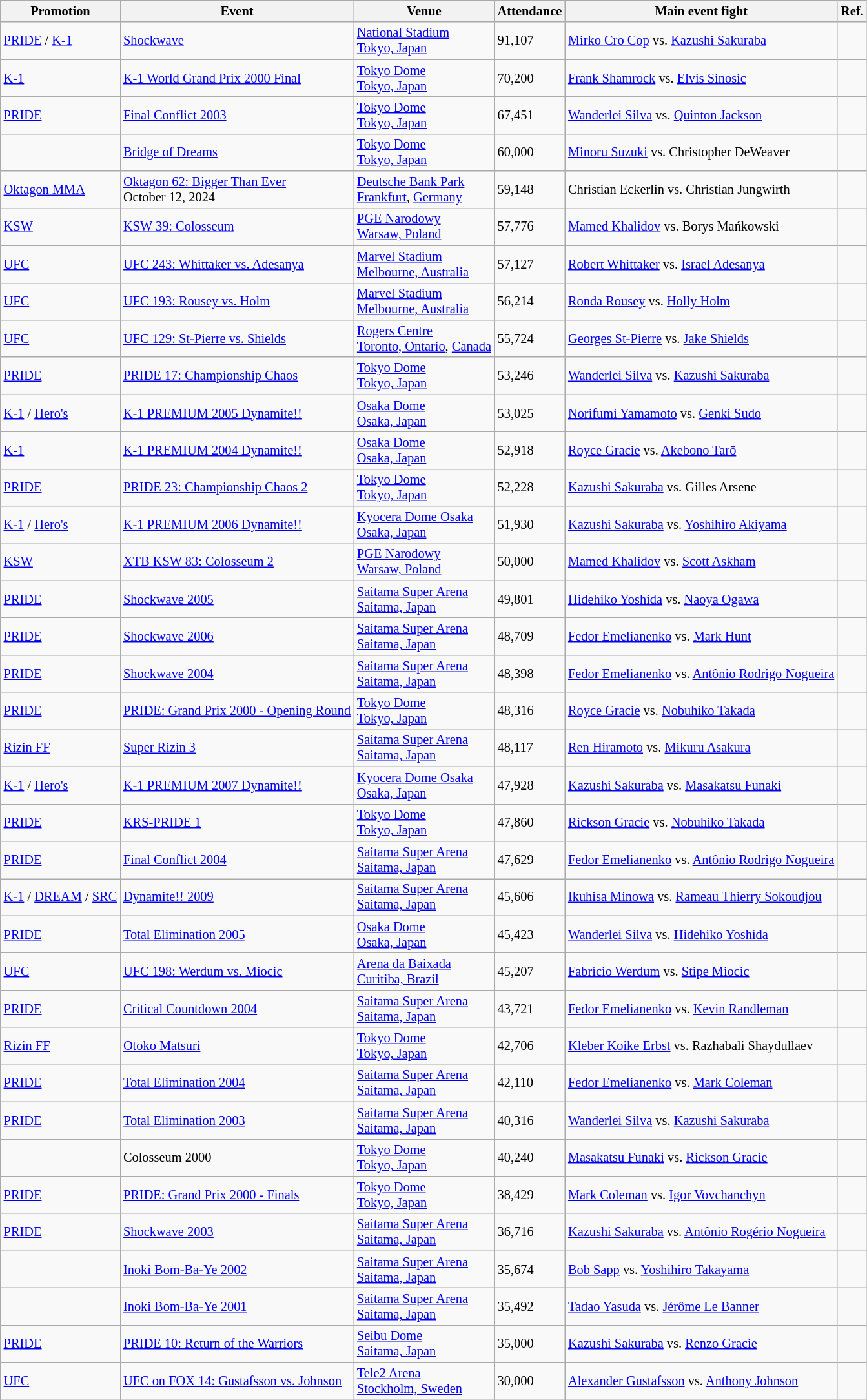<table class="wikitable sortable" style="font-size:85%;">
<tr>
<th class=unsortable>Promotion</th>
<th class=unsortable>Event</th>
<th class=unsortable>Venue</th>
<th class=unsortable>Attendance</th>
<th class=unsortable>Main event fight</th>
<th class=unsortable>Ref.</th>
</tr>
<tr>
<td><a href='#'>PRIDE</a> / <a href='#'>K-1</a></td>
<td><a href='#'>Shockwave</a> <br> </td>
<td><a href='#'>National Stadium</a> <br> <a href='#'>Tokyo, Japan</a></td>
<td>91,107</td>
<td><a href='#'>Mirko Cro Cop</a> vs. <a href='#'>Kazushi Sakuraba</a></td>
<td></td>
</tr>
<tr>
<td><a href='#'>K-1</a></td>
<td><a href='#'>K-1 World Grand Prix 2000 Final</a> <br> </td>
<td><a href='#'>Tokyo Dome</a> <br> <a href='#'>Tokyo, Japan</a></td>
<td>70,200</td>
<td><a href='#'>Frank Shamrock</a> vs. <a href='#'>Elvis Sinosic</a></td>
<td></td>
</tr>
<tr>
<td><a href='#'>PRIDE</a></td>
<td><a href='#'>Final Conflict 2003</a> <br> </td>
<td><a href='#'>Tokyo Dome</a> <br> <a href='#'>Tokyo, Japan</a></td>
<td>67,451</td>
<td><a href='#'>Wanderlei Silva</a> vs. <a href='#'>Quinton Jackson</a></td>
<td></td>
</tr>
<tr>
<td></td>
<td><a href='#'>Bridge of Dreams</a> <br> </td>
<td><a href='#'>Tokyo Dome</a> <br> <a href='#'>Tokyo, Japan</a></td>
<td>60,000</td>
<td><a href='#'>Minoru Suzuki</a> vs. Christopher DeWeaver</td>
<td></td>
</tr>
<tr>
<td><a href='#'>Oktagon MMA</a></td>
<td><a href='#'>Oktagon 62: Bigger Than Ever</a> <br> October 12, 2024</td>
<td><a href='#'>Deutsche Bank Park</a> <br> <a href='#'>Frankfurt</a>, <a href='#'>Germany</a></td>
<td>59,148</td>
<td>Christian Eckerlin vs. Christian Jungwirth</td>
<td></td>
</tr>
<tr>
<td><a href='#'>KSW</a></td>
<td><a href='#'>KSW 39: Colosseum</a> <br> </td>
<td><a href='#'>PGE Narodowy</a> <br> <a href='#'>Warsaw, Poland</a></td>
<td>57,776</td>
<td><a href='#'>Mamed Khalidov</a> vs. Borys Mańkowski</td>
<td></td>
</tr>
<tr>
<td><a href='#'>UFC</a></td>
<td><a href='#'>UFC 243: Whittaker vs. Adesanya</a> <br> </td>
<td><a href='#'>Marvel Stadium</a> <br> <a href='#'>Melbourne, Australia</a></td>
<td>57,127</td>
<td><a href='#'>Robert Whittaker</a> vs. <a href='#'>Israel Adesanya</a></td>
<td></td>
</tr>
<tr>
<td><a href='#'>UFC</a></td>
<td><a href='#'>UFC 193: Rousey vs. Holm</a> <br> </td>
<td><a href='#'>Marvel Stadium</a> <br> <a href='#'>Melbourne, Australia</a></td>
<td>56,214</td>
<td><a href='#'>Ronda Rousey</a> vs. <a href='#'>Holly Holm</a></td>
<td></td>
</tr>
<tr>
<td><a href='#'>UFC</a></td>
<td><a href='#'>UFC 129: St-Pierre vs. Shields</a> <br> </td>
<td><a href='#'>Rogers Centre</a> <br> <a href='#'>Toronto, Ontario</a>, <a href='#'>Canada</a></td>
<td>55,724</td>
<td><a href='#'>Georges St-Pierre</a> vs. <a href='#'>Jake Shields</a></td>
<td></td>
</tr>
<tr>
<td><a href='#'>PRIDE</a></td>
<td><a href='#'>PRIDE 17: Championship Chaos</a> <br> </td>
<td><a href='#'>Tokyo Dome</a> <br> <a href='#'>Tokyo, Japan</a></td>
<td>53,246</td>
<td><a href='#'>Wanderlei Silva</a> vs. <a href='#'>Kazushi Sakuraba</a></td>
<td></td>
</tr>
<tr>
<td><a href='#'>K-1</a> / <a href='#'>Hero's</a></td>
<td><a href='#'>K-1 PREMIUM 2005 Dynamite!!</a> <br> </td>
<td><a href='#'>Osaka Dome</a> <br> <a href='#'>Osaka, Japan</a></td>
<td>53,025</td>
<td><a href='#'>Norifumi Yamamoto</a> vs. <a href='#'>Genki Sudo</a></td>
<td></td>
</tr>
<tr>
<td><a href='#'>K-1</a></td>
<td><a href='#'>K-1 PREMIUM 2004 Dynamite!!</a> <br> </td>
<td><a href='#'>Osaka Dome</a> <br> <a href='#'>Osaka, Japan</a></td>
<td>52,918</td>
<td><a href='#'>Royce Gracie</a> vs. <a href='#'>Akebono Tarō</a></td>
<td></td>
</tr>
<tr>
<td><a href='#'>PRIDE</a></td>
<td><a href='#'>PRIDE 23: Championship Chaos 2</a> <br> </td>
<td><a href='#'>Tokyo Dome</a> <br> <a href='#'>Tokyo, Japan</a></td>
<td>52,228</td>
<td><a href='#'>Kazushi Sakuraba</a> vs. Gilles Arsene</td>
<td></td>
</tr>
<tr>
<td><a href='#'>K-1</a> / <a href='#'>Hero's</a></td>
<td><a href='#'>K-1 PREMIUM 2006 Dynamite!!</a> <br> </td>
<td><a href='#'>Kyocera Dome Osaka</a> <br> <a href='#'>Osaka, Japan</a></td>
<td>51,930</td>
<td><a href='#'>Kazushi Sakuraba</a> vs. <a href='#'>Yoshihiro Akiyama</a></td>
<td></td>
</tr>
<tr>
<td><a href='#'>KSW</a></td>
<td><a href='#'>XTB KSW 83: Colosseum 2</a> <br> </td>
<td><a href='#'>PGE Narodowy</a> <br> <a href='#'>Warsaw, Poland</a></td>
<td>50,000</td>
<td><a href='#'>Mamed Khalidov</a> vs. <a href='#'>Scott Askham</a></td>
<td></td>
</tr>
<tr>
<td><a href='#'>PRIDE</a></td>
<td><a href='#'>Shockwave 2005</a> <br> </td>
<td><a href='#'>Saitama Super Arena</a> <br> <a href='#'>Saitama, Japan</a></td>
<td>49,801</td>
<td><a href='#'>Hidehiko Yoshida</a> vs. <a href='#'>Naoya Ogawa</a></td>
<td></td>
</tr>
<tr>
<td><a href='#'>PRIDE</a></td>
<td><a href='#'>Shockwave 2006</a> <br> </td>
<td><a href='#'>Saitama Super Arena</a> <br> <a href='#'>Saitama, Japan</a></td>
<td>48,709</td>
<td><a href='#'>Fedor Emelianenko</a> vs. <a href='#'>Mark Hunt</a></td>
<td></td>
</tr>
<tr>
<td><a href='#'>PRIDE</a></td>
<td><a href='#'>Shockwave 2004</a> <br> </td>
<td><a href='#'>Saitama Super Arena</a> <br> <a href='#'>Saitama, Japan</a></td>
<td>48,398</td>
<td><a href='#'>Fedor Emelianenko</a> vs. <a href='#'>Antônio Rodrigo Nogueira</a></td>
<td></td>
</tr>
<tr>
<td><a href='#'>PRIDE</a></td>
<td><a href='#'>PRIDE: Grand Prix 2000 - Opening Round</a> <br> </td>
<td><a href='#'>Tokyo Dome</a> <br> <a href='#'>Tokyo, Japan</a></td>
<td>48,316</td>
<td><a href='#'>Royce Gracie</a> vs. <a href='#'>Nobuhiko Takada</a></td>
<td></td>
</tr>
<tr>
<td><a href='#'>Rizin FF</a></td>
<td><a href='#'>Super Rizin 3</a> <br> </td>
<td><a href='#'>Saitama Super Arena</a> <br> <a href='#'>Saitama, Japan</a></td>
<td>48,117</td>
<td><a href='#'>Ren Hiramoto</a> vs. <a href='#'>Mikuru Asakura</a></td>
<td></td>
</tr>
<tr>
<td><a href='#'>K-1</a> / <a href='#'>Hero's</a></td>
<td><a href='#'>K-1 PREMIUM 2007 Dynamite!!</a> <br> </td>
<td><a href='#'>Kyocera Dome Osaka</a> <br> <a href='#'>Osaka, Japan</a></td>
<td>47,928</td>
<td><a href='#'>Kazushi Sakuraba</a> vs. <a href='#'>Masakatsu Funaki</a></td>
<td></td>
</tr>
<tr>
<td><a href='#'>PRIDE</a></td>
<td><a href='#'>KRS-PRIDE 1</a> <br> </td>
<td><a href='#'>Tokyo Dome</a> <br> <a href='#'>Tokyo, Japan</a></td>
<td>47,860</td>
<td><a href='#'>Rickson Gracie</a> vs.	<a href='#'>Nobuhiko Takada</a></td>
<td></td>
</tr>
<tr>
<td><a href='#'>PRIDE</a></td>
<td><a href='#'>Final Conflict 2004</a> <br> </td>
<td><a href='#'>Saitama Super Arena</a> <br> <a href='#'>Saitama, Japan</a></td>
<td>47,629</td>
<td><a href='#'>Fedor Emelianenko</a> vs. <a href='#'>Antônio Rodrigo Nogueira</a></td>
<td></td>
</tr>
<tr>
<td><a href='#'>K-1</a> / <a href='#'>DREAM</a> / <a href='#'>SRC</a></td>
<td><a href='#'>Dynamite!! 2009</a> <br> </td>
<td><a href='#'>Saitama Super Arena</a> <br> <a href='#'>Saitama, Japan</a></td>
<td>45,606</td>
<td><a href='#'>Ikuhisa Minowa</a> vs.	<a href='#'>Rameau Thierry Sokoudjou</a></td>
<td></td>
</tr>
<tr>
<td><a href='#'>PRIDE</a></td>
<td><a href='#'>Total Elimination 2005</a> <br> </td>
<td><a href='#'>Osaka Dome</a> <br> <a href='#'>Osaka, Japan</a></td>
<td>45,423</td>
<td><a href='#'>Wanderlei Silva</a> vs. <a href='#'>Hidehiko Yoshida</a></td>
<td></td>
</tr>
<tr>
<td><a href='#'>UFC</a></td>
<td><a href='#'>UFC 198: Werdum vs. Miocic</a> <br> </td>
<td><a href='#'>Arena da Baixada</a> <br> <a href='#'>Curitiba, Brazil</a></td>
<td>45,207</td>
<td><a href='#'>Fabrício Werdum</a> vs. <a href='#'>Stipe Miocic</a></td>
<td></td>
</tr>
<tr>
<td><a href='#'>PRIDE</a></td>
<td><a href='#'>Critical Countdown 2004</a> <br> </td>
<td><a href='#'>Saitama Super Arena</a> <br> <a href='#'>Saitama, Japan</a></td>
<td>43,721</td>
<td><a href='#'>Fedor Emelianenko</a> vs. <a href='#'>Kevin Randleman</a></td>
<td></td>
</tr>
<tr>
<td><a href='#'>Rizin FF</a></td>
<td><a href='#'>Otoko Matsuri</a></td>
<td><a href='#'>Tokyo Dome</a> <br> <a href='#'>Tokyo, Japan</a></td>
<td>42,706</td>
<td><a href='#'>Kleber Koike Erbst</a> vs. Razhabali Shaydullaev</td>
</tr>
<tr>
<td><a href='#'>PRIDE</a></td>
<td><a href='#'>Total Elimination 2004</a> <br> </td>
<td><a href='#'>Saitama Super Arena</a> <br> <a href='#'>Saitama, Japan</a></td>
<td>42,110</td>
<td><a href='#'>Fedor Emelianenko</a> vs. <a href='#'>Mark Coleman</a></td>
<td></td>
</tr>
<tr>
<td><a href='#'>PRIDE</a></td>
<td><a href='#'>Total Elimination 2003</a> <br> </td>
<td><a href='#'>Saitama Super Arena</a> <br> <a href='#'>Saitama, Japan</a></td>
<td>40,316</td>
<td><a href='#'>Wanderlei Silva</a> vs. <a href='#'>Kazushi Sakuraba</a></td>
<td></td>
</tr>
<tr>
<td></td>
<td>Colosseum 2000	<br> </td>
<td><a href='#'>Tokyo Dome</a> <br> <a href='#'>Tokyo, Japan</a></td>
<td>40,240</td>
<td><a href='#'>Masakatsu Funaki</a> vs. <a href='#'>Rickson Gracie</a></td>
<td></td>
</tr>
<tr>
<td><a href='#'>PRIDE</a></td>
<td><a href='#'>PRIDE: Grand Prix 2000 - Finals</a> <br> </td>
<td><a href='#'>Tokyo Dome</a> <br> <a href='#'>Tokyo, Japan</a></td>
<td>38,429</td>
<td><a href='#'>Mark Coleman</a> vs. <a href='#'>Igor Vovchanchyn</a></td>
<td></td>
</tr>
<tr>
<td><a href='#'>PRIDE</a></td>
<td><a href='#'>Shockwave 2003</a> <br> </td>
<td><a href='#'>Saitama Super Arena</a> <br> <a href='#'>Saitama, Japan</a></td>
<td>36,716</td>
<td><a href='#'>Kazushi Sakuraba</a> vs. <a href='#'>Antônio Rogério Nogueira</a></td>
<td></td>
</tr>
<tr>
<td></td>
<td><a href='#'>Inoki Bom-Ba-Ye 2002</a> <br> </td>
<td><a href='#'>Saitama Super Arena</a> <br> <a href='#'>Saitama, Japan</a></td>
<td>35,674</td>
<td><a href='#'>Bob Sapp</a> vs. <a href='#'>Yoshihiro Takayama</a></td>
<td></td>
</tr>
<tr>
<td></td>
<td><a href='#'>Inoki Bom-Ba-Ye 2001</a> <br> </td>
<td><a href='#'>Saitama Super Arena</a> <br> <a href='#'>Saitama, Japan</a></td>
<td>35,492</td>
<td><a href='#'>Tadao Yasuda</a> vs. <a href='#'>Jérôme Le Banner</a></td>
<td></td>
</tr>
<tr>
<td><a href='#'>PRIDE</a></td>
<td><a href='#'>PRIDE 10: Return of the Warriors</a> <br> </td>
<td><a href='#'>Seibu Dome</a> <br> <a href='#'>Saitama, Japan</a></td>
<td>35,000</td>
<td><a href='#'>Kazushi Sakuraba</a> vs. <a href='#'>Renzo Gracie</a></td>
<td></td>
</tr>
<tr>
<td><a href='#'>UFC</a></td>
<td><a href='#'>UFC on FOX 14: Gustafsson vs. Johnson</a> <br> </td>
<td><a href='#'>Tele2 Arena</a> <br> <a href='#'>Stockholm, Sweden</a></td>
<td>30,000</td>
<td><a href='#'>Alexander Gustafsson</a> vs. <a href='#'>Anthony Johnson</a></td>
<td></td>
</tr>
</table>
